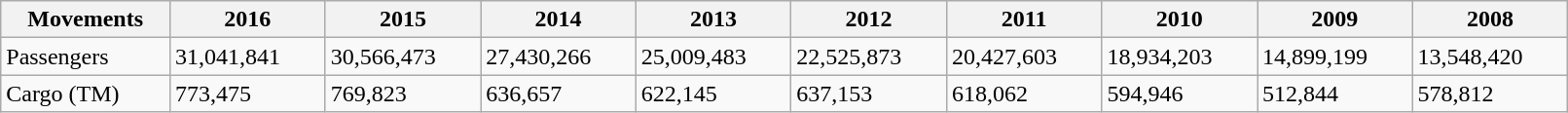<table class="wikitable" width="85%";>
<tr>
<th>Movements</th>
<th>2016</th>
<th>2015</th>
<th>2014</th>
<th>2013</th>
<th>2012</th>
<th>2011</th>
<th>2010</th>
<th>2009</th>
<th>2008</th>
</tr>
<tr>
<td>Passengers</td>
<td>31,041,841</td>
<td>30,566,473</td>
<td>27,430,266</td>
<td>25,009,483</td>
<td>22,525,873</td>
<td>20,427,603</td>
<td>18,934,203</td>
<td>14,899,199</td>
<td>13,548,420</td>
</tr>
<tr>
<td>Cargo (TM)</td>
<td>773,475</td>
<td>769,823</td>
<td>636,657</td>
<td>622,145</td>
<td>637,153</td>
<td>618,062</td>
<td>594,946</td>
<td>512,844</td>
<td>578,812</td>
</tr>
</table>
